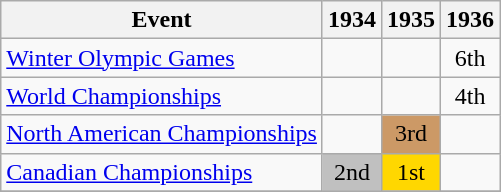<table class="wikitable">
<tr>
<th>Event</th>
<th>1934</th>
<th>1935</th>
<th>1936</th>
</tr>
<tr>
<td><a href='#'>Winter Olympic Games</a></td>
<td></td>
<td></td>
<td align="center">6th</td>
</tr>
<tr>
<td><a href='#'>World Championships</a></td>
<td></td>
<td></td>
<td align="center">4th</td>
</tr>
<tr>
<td><a href='#'>North American Championships</a></td>
<td></td>
<td align="center" bgcolor="cc9966">3rd</td>
<td></td>
</tr>
<tr>
<td><a href='#'>Canadian Championships</a></td>
<td align="center" bgcolor="silver">2nd</td>
<td align="center" bgcolor="gold">1st</td>
<td></td>
</tr>
<tr>
</tr>
</table>
